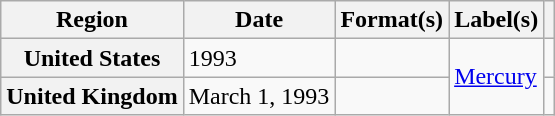<table class="wikitable plainrowheaders">
<tr>
<th scope="col">Region</th>
<th scope="col">Date</th>
<th scope="col">Format(s)</th>
<th scope="col">Label(s)</th>
<th scope="col"></th>
</tr>
<tr>
<th scope="row">United States</th>
<td>1993</td>
<td></td>
<td rowspan="2"><a href='#'>Mercury</a></td>
</tr>
<tr>
<th scope="row">United Kingdom</th>
<td>March 1, 1993</td>
<td></td>
<td></td>
</tr>
</table>
